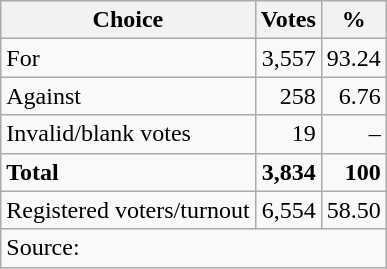<table class=wikitable style=text-align:right>
<tr>
<th>Choice</th>
<th>Votes</th>
<th>%</th>
</tr>
<tr>
<td align=left>For</td>
<td>3,557</td>
<td>93.24</td>
</tr>
<tr>
<td align=left>Against</td>
<td>258</td>
<td>6.76</td>
</tr>
<tr>
<td align=left>Invalid/blank votes</td>
<td>19</td>
<td>–</td>
</tr>
<tr>
<td align=left><strong>Total</strong></td>
<td><strong>3,834</strong></td>
<td><strong>100</strong></td>
</tr>
<tr>
<td align=left>Registered voters/turnout</td>
<td>6,554</td>
<td>58.50</td>
</tr>
<tr>
<td align=left colspan=3>Source: </td>
</tr>
</table>
